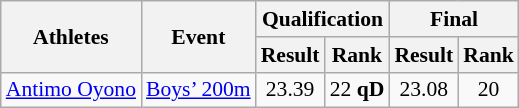<table class="wikitable" border="1" style="font-size:90%">
<tr>
<th rowspan=2>Athletes</th>
<th rowspan=2>Event</th>
<th colspan=2>Qualification</th>
<th colspan=2>Final</th>
</tr>
<tr>
<th>Result</th>
<th>Rank</th>
<th>Result</th>
<th>Rank</th>
</tr>
<tr>
<td><a href='#'>Antimo Oyono</a></td>
<td><a href='#'>Boys’ 200m</a></td>
<td align=center>23.39</td>
<td align=center>22 <strong>qD</strong></td>
<td align=center>23.08</td>
<td align=center>20</td>
</tr>
</table>
